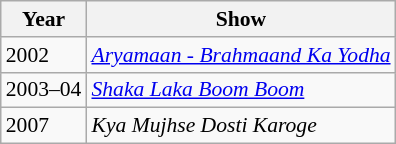<table class="wikitable sortable" style="font-size:90%">
<tr style="text-align:center;">
<th>Year</th>
<th>Show</th>
</tr>
<tr>
<td>2002</td>
<td><em><a href='#'>Aryamaan - Brahmaand Ka Yodha</a></em></td>
</tr>
<tr>
<td>2003–04</td>
<td><em><a href='#'>Shaka Laka Boom Boom</a></em></td>
</tr>
<tr>
<td>2007</td>
<td><em>Kya Mujhse Dosti Karoge</em></td>
</tr>
</table>
